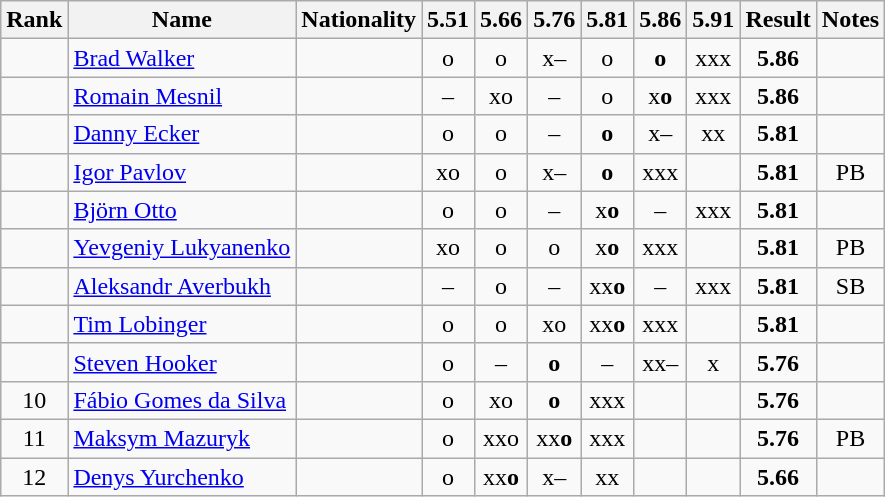<table class="wikitable sortable" style="text-align:center">
<tr>
<th>Rank</th>
<th>Name</th>
<th>Nationality</th>
<th>5.51</th>
<th>5.66</th>
<th>5.76</th>
<th>5.81</th>
<th>5.86</th>
<th>5.91</th>
<th>Result</th>
<th>Notes</th>
</tr>
<tr>
<td></td>
<td align=left><a href='#'>Brad Walker</a></td>
<td align=left></td>
<td>o</td>
<td>o</td>
<td>x–</td>
<td>o</td>
<td><strong>o</strong></td>
<td>xxx</td>
<td><strong>5.86</strong></td>
<td></td>
</tr>
<tr>
<td></td>
<td align=left><a href='#'>Romain Mesnil</a></td>
<td align=left></td>
<td>–</td>
<td>xo</td>
<td>–</td>
<td>o</td>
<td>x<strong>o</strong></td>
<td>xxx</td>
<td><strong>5.86</strong></td>
<td></td>
</tr>
<tr>
<td></td>
<td align=left><a href='#'>Danny Ecker</a></td>
<td align=left></td>
<td>o</td>
<td>o</td>
<td>–</td>
<td><strong>o</strong></td>
<td>x–</td>
<td>xx</td>
<td><strong>5.81</strong></td>
<td></td>
</tr>
<tr>
<td></td>
<td align=left><a href='#'>Igor Pavlov</a></td>
<td align=left></td>
<td>xo</td>
<td>o</td>
<td>x–</td>
<td><strong>o</strong></td>
<td>xxx</td>
<td></td>
<td><strong>5.81</strong></td>
<td>PB</td>
</tr>
<tr>
<td></td>
<td align=left><a href='#'>Björn Otto</a></td>
<td align=left></td>
<td>o</td>
<td>o</td>
<td>–</td>
<td>x<strong>o</strong></td>
<td>–</td>
<td>xxx</td>
<td><strong>5.81</strong></td>
<td></td>
</tr>
<tr>
<td></td>
<td align=left><a href='#'>Yevgeniy Lukyanenko</a></td>
<td align=left></td>
<td>xo</td>
<td>o</td>
<td>o</td>
<td>x<strong>o</strong></td>
<td>xxx</td>
<td></td>
<td><strong>5.81</strong></td>
<td>PB</td>
</tr>
<tr>
<td></td>
<td align=left><a href='#'>Aleksandr Averbukh</a></td>
<td align=left></td>
<td>–</td>
<td>o</td>
<td>–</td>
<td>xx<strong>o</strong></td>
<td>–</td>
<td>xxx</td>
<td><strong>5.81</strong></td>
<td>SB</td>
</tr>
<tr>
<td></td>
<td align=left><a href='#'>Tim Lobinger</a></td>
<td align=left></td>
<td>o</td>
<td>o</td>
<td>xo</td>
<td>xx<strong>o</strong></td>
<td>xxx</td>
<td></td>
<td><strong>5.81</strong></td>
<td></td>
</tr>
<tr>
<td></td>
<td align=left><a href='#'>Steven Hooker</a></td>
<td align=left></td>
<td>o</td>
<td>–</td>
<td><strong>o</strong></td>
<td>–</td>
<td>xx–</td>
<td>x</td>
<td><strong>5.76</strong></td>
<td></td>
</tr>
<tr>
<td>10</td>
<td align=left><a href='#'>Fábio Gomes da Silva</a></td>
<td align=left></td>
<td>o</td>
<td>xo</td>
<td><strong>o</strong></td>
<td>xxx</td>
<td></td>
<td></td>
<td><strong>5.76</strong></td>
<td></td>
</tr>
<tr>
<td>11</td>
<td align=left><a href='#'>Maksym Mazuryk</a></td>
<td align=left></td>
<td>o</td>
<td>xxo</td>
<td>xx<strong>o</strong></td>
<td>xxx</td>
<td></td>
<td></td>
<td><strong>5.76</strong></td>
<td>PB</td>
</tr>
<tr>
<td>12</td>
<td align=left><a href='#'>Denys Yurchenko</a></td>
<td align=left></td>
<td>o</td>
<td>xx<strong>o</strong></td>
<td>x–</td>
<td>xx</td>
<td></td>
<td></td>
<td><strong>5.66</strong></td>
<td></td>
</tr>
</table>
